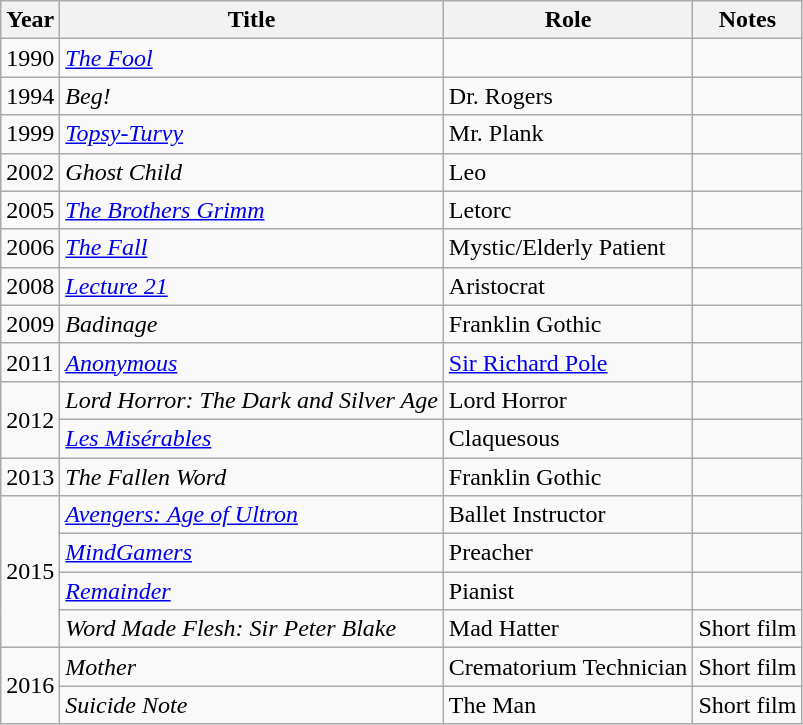<table class="wikitable">
<tr>
<th>Year</th>
<th>Title</th>
<th>Role</th>
<th>Notes</th>
</tr>
<tr>
<td>1990</td>
<td><em><a href='#'>The Fool</a></em></td>
<td></td>
<td></td>
</tr>
<tr>
<td>1994</td>
<td><em>Beg!</em></td>
<td>Dr. Rogers</td>
<td></td>
</tr>
<tr>
<td>1999</td>
<td><em><a href='#'>Topsy-Turvy</a></em></td>
<td>Mr. Plank</td>
<td></td>
</tr>
<tr>
<td>2002</td>
<td><em>Ghost Child</em></td>
<td>Leo</td>
<td></td>
</tr>
<tr>
<td>2005</td>
<td><em><a href='#'>The Brothers Grimm</a></em></td>
<td>Letorc</td>
<td></td>
</tr>
<tr>
<td>2006</td>
<td><em><a href='#'>The Fall</a></em></td>
<td>Mystic/Elderly Patient</td>
<td></td>
</tr>
<tr>
<td>2008</td>
<td><em><a href='#'>Lecture 21</a></em></td>
<td>Aristocrat</td>
<td></td>
</tr>
<tr>
<td>2009</td>
<td><em>Badinage</em></td>
<td>Franklin Gothic</td>
<td></td>
</tr>
<tr>
<td>2011</td>
<td><em><a href='#'>Anonymous</a></em></td>
<td><a href='#'>Sir Richard Pole</a></td>
<td></td>
</tr>
<tr>
<td rowspan="2">2012</td>
<td><em>Lord Horror: The Dark and Silver Age</em></td>
<td>Lord Horror</td>
<td></td>
</tr>
<tr>
<td><em><a href='#'>Les Misérables</a></em></td>
<td>Claquesous</td>
<td></td>
</tr>
<tr>
<td>2013</td>
<td><em>The Fallen Word</em></td>
<td>Franklin Gothic</td>
<td></td>
</tr>
<tr>
<td rowspan="4">2015</td>
<td><em><a href='#'>Avengers: Age of Ultron</a></em></td>
<td>Ballet Instructor</td>
<td></td>
</tr>
<tr>
<td><em><a href='#'>MindGamers</a></em></td>
<td>Preacher</td>
<td></td>
</tr>
<tr>
<td><em><a href='#'>Remainder</a></em></td>
<td>Pianist</td>
<td></td>
</tr>
<tr>
<td><em>Word Made Flesh: Sir Peter Blake</em></td>
<td>Mad Hatter</td>
<td>Short film</td>
</tr>
<tr>
<td rowspan="2">2016</td>
<td><em>Mother</em></td>
<td>Crematorium Technician</td>
<td>Short film</td>
</tr>
<tr>
<td><em>Suicide Note</em></td>
<td>The Man</td>
<td>Short film</td>
</tr>
</table>
